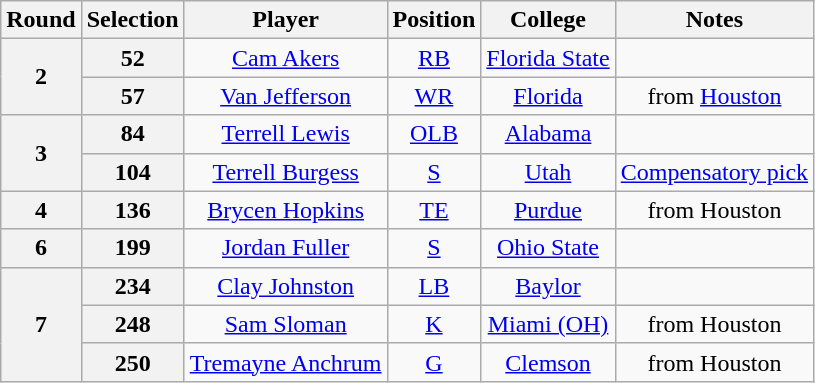<table class="wikitable" style="text-align:center">
<tr>
<th>Round</th>
<th>Selection</th>
<th>Player</th>
<th>Position</th>
<th>College</th>
<th>Notes</th>
</tr>
<tr>
<th rowspan="2">2</th>
<th>52</th>
<td><a href='#'>Cam Akers</a></td>
<td><a href='#'>RB</a></td>
<td><a href='#'>Florida State</a></td>
<td></td>
</tr>
<tr>
<th>57</th>
<td><a href='#'>Van Jefferson</a></td>
<td><a href='#'>WR</a></td>
<td><a href='#'>Florida</a></td>
<td>from <a href='#'>Houston</a></td>
</tr>
<tr>
<th rowspan="2">3</th>
<th>84</th>
<td><a href='#'>Terrell Lewis</a></td>
<td><a href='#'>OLB</a></td>
<td><a href='#'>Alabama</a></td>
<td></td>
</tr>
<tr>
<th>104</th>
<td><a href='#'>Terrell Burgess</a></td>
<td><a href='#'>S</a></td>
<td><a href='#'>Utah</a></td>
<td><a href='#'>Compensatory pick</a></td>
</tr>
<tr>
<th>4</th>
<th>136</th>
<td><a href='#'>Brycen Hopkins</a></td>
<td><a href='#'>TE</a></td>
<td><a href='#'>Purdue</a></td>
<td>from Houston</td>
</tr>
<tr>
<th>6</th>
<th>199</th>
<td><a href='#'>Jordan Fuller</a></td>
<td><a href='#'>S</a></td>
<td><a href='#'>Ohio State</a></td>
<td></td>
</tr>
<tr>
<th rowspan="3">7</th>
<th>234</th>
<td><a href='#'>Clay Johnston</a></td>
<td><a href='#'>LB</a></td>
<td><a href='#'>Baylor</a></td>
<td></td>
</tr>
<tr>
<th>248</th>
<td><a href='#'>Sam Sloman</a></td>
<td><a href='#'>K</a></td>
<td><a href='#'>Miami (OH)</a></td>
<td>from Houston</td>
</tr>
<tr>
<th>250</th>
<td><a href='#'>Tremayne Anchrum</a></td>
<td><a href='#'>G</a></td>
<td><a href='#'>Clemson</a></td>
<td>from Houston</td>
</tr>
</table>
